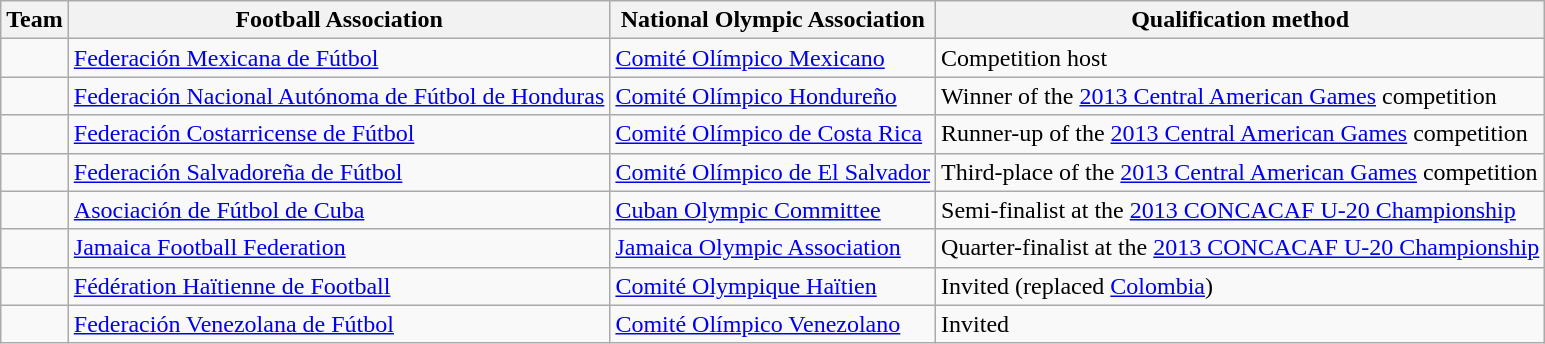<table class="wikitable">
<tr>
<th>Team</th>
<th>Football Association</th>
<th>National Olympic Association</th>
<th>Qualification method</th>
</tr>
<tr>
<td></td>
<td><a href='#'>Federación Mexicana de Fútbol</a></td>
<td><a href='#'>Comité Olímpico Mexicano</a></td>
<td>Competition host</td>
</tr>
<tr>
<td></td>
<td><a href='#'>Federación Nacional Autónoma de Fútbol de Honduras</a></td>
<td><a href='#'>Comité Olímpico Hondureño</a></td>
<td>Winner of the <a href='#'>2013 Central American Games</a> competition</td>
</tr>
<tr>
<td></td>
<td><a href='#'>Federación Costarricense de Fútbol</a></td>
<td><a href='#'>Comité Olímpico de Costa Rica</a></td>
<td>Runner-up of the <a href='#'>2013 Central American Games</a> competition</td>
</tr>
<tr>
<td></td>
<td><a href='#'>Federación Salvadoreña de Fútbol</a></td>
<td><a href='#'>Comité Olímpico de El Salvador</a></td>
<td>Third-place of the <a href='#'>2013 Central American Games</a> competition</td>
</tr>
<tr>
<td></td>
<td><a href='#'>Asociación de Fútbol de Cuba</a></td>
<td><a href='#'>Cuban Olympic Committee</a></td>
<td>Semi-finalist at the <a href='#'>2013 CONCACAF U-20 Championship</a></td>
</tr>
<tr>
<td></td>
<td><a href='#'>Jamaica Football Federation</a></td>
<td><a href='#'>Jamaica Olympic Association</a></td>
<td>Quarter-finalist at the <a href='#'>2013 CONCACAF U-20 Championship</a></td>
</tr>
<tr>
<td></td>
<td><a href='#'>Fédération Haïtienne de Football</a></td>
<td><a href='#'>Comité Olympique Haïtien</a></td>
<td>Invited (replaced <a href='#'>Colombia</a>)</td>
</tr>
<tr>
<td></td>
<td><a href='#'>Federación Venezolana de Fútbol</a></td>
<td><a href='#'>Comité Olímpico Venezolano</a></td>
<td>Invited</td>
</tr>
</table>
